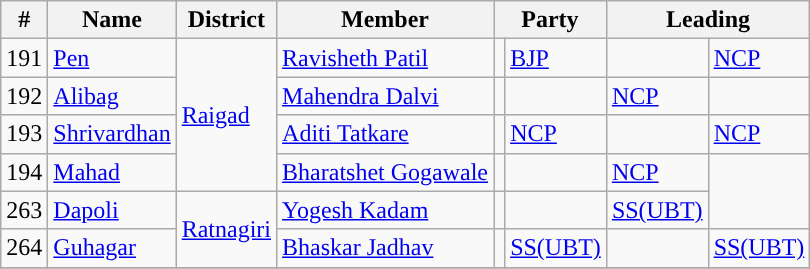<table class="wikitable">
<tr>
<th>#</th>
<th>Name</th>
<th>District</th>
<th>Member</th>
<th colspan="2">Party</th>
<th colspan=2>Leading<br></th>
</tr>
<tr>
<td>191</td>
<td><a href='#'>Pen</a></td>
<td rowspan="4"><a href='#'>Raigad</a></td>
<td><a href='#'>Ravisheth Patil</a></td>
<td></td>
<td><a href='#'>BJP</a></td>
<td></td>
<td><a href='#'>NCP</a></td>
</tr>
<tr>
<td>192</td>
<td><a href='#'>Alibag</a></td>
<td><a href='#'>Mahendra Dalvi</a></td>
<td></td>
<td></td>
<td><a href='#'>NCP</a></td>
</tr>
<tr>
<td>193</td>
<td><a href='#'>Shrivardhan</a></td>
<td><a href='#'>Aditi Tatkare</a></td>
<td></td>
<td><a href='#'>NCP</a></td>
<td></td>
<td><a href='#'>NCP</a></td>
</tr>
<tr>
<td>194</td>
<td><a href='#'>Mahad</a></td>
<td><a href='#'>Bharatshet Gogawale</a></td>
<td></td>
<td></td>
<td><a href='#'>NCP</a></td>
</tr>
<tr>
<td>263</td>
<td><a href='#'>Dapoli</a></td>
<td rowspan="2"><a href='#'>Ratnagiri</a></td>
<td><a href='#'>Yogesh Kadam</a></td>
<td></td>
<td></td>
<td><a href='#'>SS(UBT)</a></td>
</tr>
<tr>
<td>264</td>
<td><a href='#'>Guhagar</a></td>
<td><a href='#'>Bhaskar Jadhav</a></td>
<td></td>
<td><a href='#'>SS(UBT)</a></td>
<td></td>
<td><a href='#'>SS(UBT)</a></td>
</tr>
<tr>
</tr>
</table>
